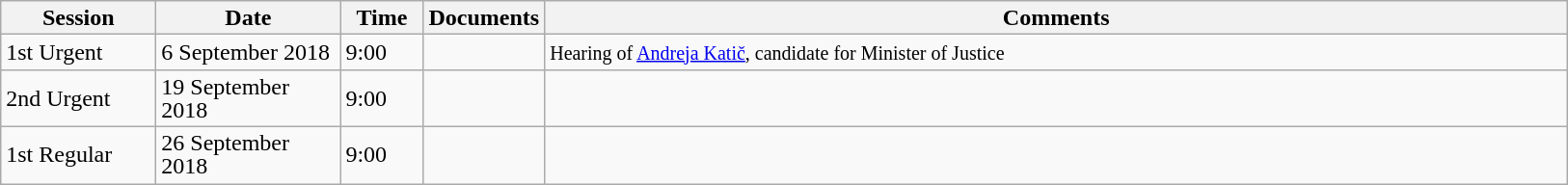<table class="wikitable mw-collapsible" style="line-height:16px;">
<tr>
<th style="width:100px;">Session</th>
<th style="width:120px;">Date</th>
<th style="width:50px;">Time</th>
<th style="width:50px;">Documents</th>
<th style="width:700px;">Comments</th>
</tr>
<tr>
<td>1st Urgent</td>
<td>6 September 2018</td>
<td>9:00</td>
<td></td>
<td><small>Hearing of <a href='#'>Andreja Katič</a>, candidate for Minister of Justice</small></td>
</tr>
<tr>
<td>2nd Urgent</td>
<td>19 September 2018</td>
<td>9:00</td>
<td></td>
<td></td>
</tr>
<tr>
<td>1st Regular</td>
<td>26 September 2018</td>
<td>9:00</td>
<td></td>
<td></td>
</tr>
</table>
